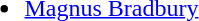<table style="width:100%;">
<tr>
<td style="vertical-align:top; width:20%;"><br><ul><li> <a href='#'>Magnus Bradbury</a></li></ul></td>
</tr>
</table>
